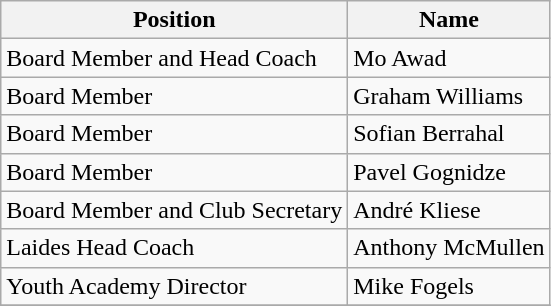<table class="wikitable">
<tr>
<th>Position</th>
<th>Name</th>
</tr>
<tr>
<td>Board Member and Head Coach</td>
<td> Mo Awad</td>
</tr>
<tr>
<td>Board Member</td>
<td> Graham Williams</td>
</tr>
<tr>
<td>Board Member</td>
<td> Sofian Berrahal</td>
</tr>
<tr>
<td>Board Member</td>
<td> Pavel Gognidze</td>
</tr>
<tr>
<td>Board Member and Club Secretary</td>
<td> André Kliese</td>
</tr>
<tr>
<td>Laides Head Coach</td>
<td> Anthony McMullen</td>
</tr>
<tr>
<td>Youth Academy Director</td>
<td> Mike Fogels</td>
</tr>
<tr>
</tr>
</table>
